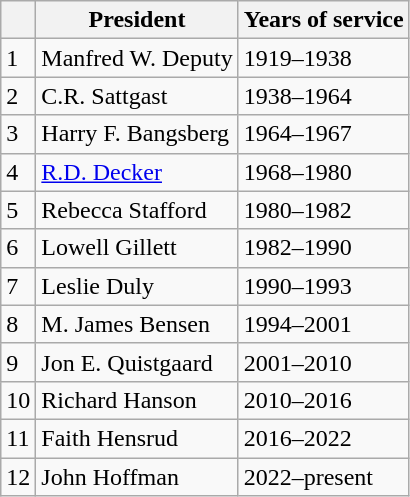<table class="wikitable">
<tr>
<th></th>
<th>President</th>
<th>Years of service</th>
</tr>
<tr>
<td>1</td>
<td>Manfred W. Deputy</td>
<td>1919–1938</td>
</tr>
<tr>
<td>2</td>
<td>C.R. Sattgast</td>
<td>1938–1964</td>
</tr>
<tr>
<td>3</td>
<td>Harry F. Bangsberg</td>
<td>1964–1967</td>
</tr>
<tr>
<td>4</td>
<td><a href='#'>R.D. Decker</a></td>
<td>1968–1980</td>
</tr>
<tr>
<td>5</td>
<td>Rebecca Stafford</td>
<td>1980–1982</td>
</tr>
<tr>
<td>6</td>
<td>Lowell Gillett</td>
<td>1982–1990</td>
</tr>
<tr>
<td>7</td>
<td>Leslie Duly</td>
<td>1990–1993</td>
</tr>
<tr>
<td>8</td>
<td>M. James Bensen</td>
<td>1994–2001</td>
</tr>
<tr>
<td>9</td>
<td>Jon E. Quistgaard</td>
<td>2001–2010</td>
</tr>
<tr>
<td>10</td>
<td>Richard Hanson</td>
<td>2010–2016</td>
</tr>
<tr>
<td>11</td>
<td>Faith Hensrud</td>
<td>2016–2022</td>
</tr>
<tr>
<td>12</td>
<td>John Hoffman</td>
<td>2022–present</td>
</tr>
</table>
